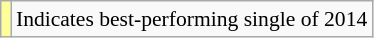<table class="wikitable" style="font-size:90%;">
<tr>
<td style="background-color:#FFFF99"></td>
<td>Indicates best-performing single of 2014</td>
</tr>
</table>
